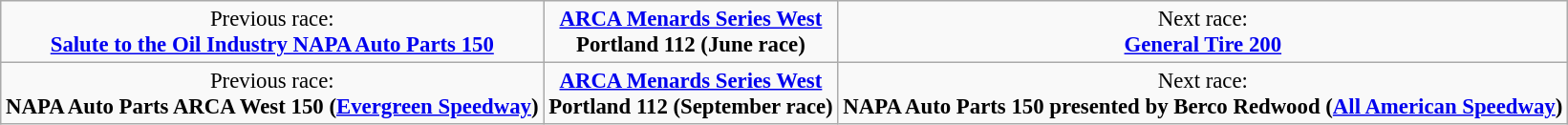<table class="wikitable" style="font-size: 95%;">
<tr>
<td style="text-align:center;">Previous race: <br> <strong><a href='#'>Salute to the Oil Industry NAPA Auto Parts 150</a></strong></td>
<td style="text-align:center;"><strong><a href='#'>ARCA Menards Series West</a> <br> Portland 112 (June race)</strong></td>
<td style="text-align:center;">Next race: <br> <strong><a href='#'>General Tire 200</a></strong></td>
</tr>
<tr>
<td style="text-align:center;">Previous race: <br> <strong>NAPA Auto Parts ARCA West 150 (<a href='#'>Evergreen Speedway</a>)</strong></td>
<td style="text-align:center;"><strong><a href='#'>ARCA Menards Series West</a> <br> Portland 112 (September race)</strong></td>
<td style="text-align:center;">Next race: <br> <strong>NAPA Auto Parts 150 presented by Berco Redwood (<a href='#'>All American Speedway</a>)</strong></td>
</tr>
</table>
